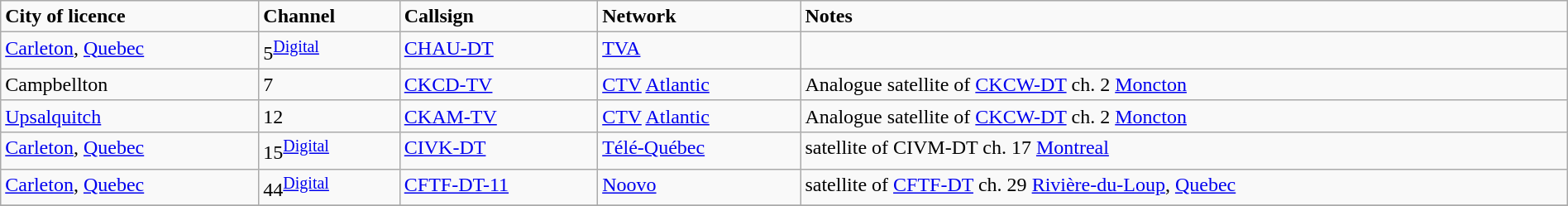<table class="sortable wikitable" style="margin: 1em 1em 1em 0; background: #f9f9f9; border: 1px #aaa solid; border-collapse: collapse" width="100%">
<tr>
<td><strong>City of licence</strong></td>
<td><strong>Channel</strong></td>
<td><strong>Callsign</strong></td>
<td><strong>Network</strong></td>
<td><strong>Notes</strong></td>
</tr>
<tr style="vertical-align: top; text-align: left;">
<td><a href='#'>Carleton</a>, <a href='#'>Quebec</a></td>
<td>5<sup><a href='#'>Digital</a></sup></td>
<td><a href='#'>CHAU-DT</a></td>
<td><a href='#'>TVA</a></td>
<td></td>
</tr>
<tr style="vertical-align: top; text-align: left;">
<td>Campbellton</td>
<td>7</td>
<td><a href='#'>CKCD-TV</a></td>
<td><a href='#'>CTV</a> <a href='#'>Atlantic</a></td>
<td>Analogue satellite of <a href='#'>CKCW-DT</a> ch. 2 <a href='#'>Moncton</a></td>
</tr>
<tr style="vertical-align: top; text-align: left;">
<td><a href='#'>Upsalquitch</a></td>
<td>12</td>
<td><a href='#'>CKAM-TV</a></td>
<td><a href='#'>CTV</a> <a href='#'>Atlantic</a></td>
<td>Analogue satellite of <a href='#'>CKCW-DT</a> ch. 2 <a href='#'>Moncton</a></td>
</tr>
<tr style="vertical-align: top; text-align: left;">
<td><a href='#'>Carleton</a>, <a href='#'>Quebec</a></td>
<td>15<sup><a href='#'>Digital</a></sup></td>
<td><a href='#'>CIVK-DT</a></td>
<td><a href='#'>Télé-Québec</a></td>
<td>satellite of CIVM-DT ch. 17 <a href='#'>Montreal</a></td>
</tr>
<tr style="vertical-align: top; text-align: left;">
<td><a href='#'>Carleton</a>, <a href='#'>Quebec</a></td>
<td>44<sup><a href='#'>Digital</a></sup></td>
<td><a href='#'>CFTF-DT-11</a></td>
<td><a href='#'>Noovo</a></td>
<td>satellite of <a href='#'>CFTF-DT</a> ch. 29 <a href='#'>Rivière-du-Loup</a>, <a href='#'>Quebec</a></td>
</tr>
<tr style="vertical-align: top; text-align: left;">
</tr>
</table>
